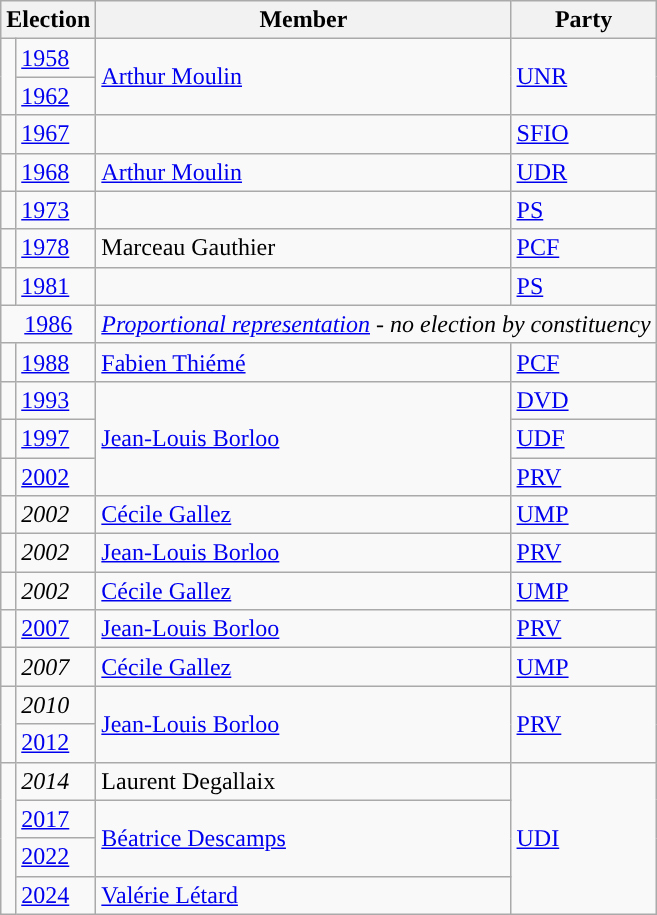<table class="wikitable">
<tr>
<th colspan="2">Election</th>
<th>Member</th>
<th>Party</th>
</tr>
<tr>
<td rowspan="2" style="background-color: "></td>
<td><a href='#'>1958</a></td>
<td rowspan="2"><a href='#'>Arthur Moulin</a></td>
<td rowspan="2"><a href='#'>UNR</a></td>
</tr>
<tr>
<td><a href='#'>1962</a></td>
</tr>
<tr>
<td style="color:inherit;background-color: "></td>
<td><a href='#'>1967</a></td>
<td></td>
<td><a href='#'>SFIO</a></td>
</tr>
<tr>
<td style="color:inherit;background-color: "></td>
<td><a href='#'>1968</a></td>
<td><a href='#'>Arthur Moulin</a></td>
<td><a href='#'>UDR</a></td>
</tr>
<tr>
<td style="color:inherit;background-color: "></td>
<td><a href='#'>1973</a></td>
<td></td>
<td><a href='#'>PS</a></td>
</tr>
<tr>
<td style="color:inherit;background-color: "></td>
<td><a href='#'>1978</a></td>
<td>Marceau Gauthier</td>
<td><a href='#'>PCF</a></td>
</tr>
<tr>
<td style="color:inherit;background-color: "></td>
<td><a href='#'>1981</a></td>
<td></td>
<td><a href='#'>PS</a></td>
</tr>
<tr>
<td colspan="2" align="center"><a href='#'>1986</a></td>
<td colspan="2"><em><a href='#'>Proportional representation</a> - no election by constituency</em></td>
</tr>
<tr>
<td style="color:inherit;background-color: "></td>
<td><a href='#'>1988</a></td>
<td><a href='#'>Fabien Thiémé</a></td>
<td><a href='#'>PCF</a></td>
</tr>
<tr>
<td style="color:inherit;background-color: "></td>
<td><a href='#'>1993</a></td>
<td rowspan="3"><a href='#'>Jean-Louis Borloo</a></td>
<td><a href='#'>DVD</a></td>
</tr>
<tr>
<td style="color:inherit;background-color: "></td>
<td><a href='#'>1997</a></td>
<td><a href='#'>UDF</a></td>
</tr>
<tr>
<td style="color:inherit;background-color: "></td>
<td><a href='#'>2002</a></td>
<td><a href='#'>PRV</a></td>
</tr>
<tr>
<td style="color:inherit;background-color: "></td>
<td><em>2002</em></td>
<td><a href='#'>Cécile Gallez</a></td>
<td><a href='#'>UMP</a></td>
</tr>
<tr>
<td style="color:inherit;background-color: "></td>
<td><em>2002</em></td>
<td><a href='#'>Jean-Louis Borloo</a></td>
<td><a href='#'>PRV</a></td>
</tr>
<tr>
<td style="color:inherit;background-color: "></td>
<td><em>2002</em></td>
<td><a href='#'>Cécile Gallez</a></td>
<td><a href='#'>UMP</a></td>
</tr>
<tr>
<td style="color:inherit;background-color: "></td>
<td><a href='#'>2007</a></td>
<td><a href='#'>Jean-Louis Borloo</a></td>
<td><a href='#'>PRV</a></td>
</tr>
<tr>
<td style="color:inherit;background-color: "></td>
<td><em>2007</em></td>
<td><a href='#'>Cécile Gallez</a></td>
<td><a href='#'>UMP</a></td>
</tr>
<tr>
<td rowspan="2" style="background-color: "></td>
<td><em>2010</em></td>
<td rowspan="2"><a href='#'>Jean-Louis Borloo</a></td>
<td rowspan="2"><a href='#'>PRV</a></td>
</tr>
<tr>
<td><a href='#'>2012</a></td>
</tr>
<tr>
<td rowspan="4" style="background-color: "></td>
<td><em>2014</em></td>
<td>Laurent Degallaix</td>
<td rowspan="4"><a href='#'>UDI</a></td>
</tr>
<tr>
<td><a href='#'>2017</a></td>
<td rowspan="2"><a href='#'>Béatrice Descamps</a></td>
</tr>
<tr>
<td><a href='#'>2022</a></td>
</tr>
<tr>
<td><a href='#'>2024</a></td>
<td><a href='#'>Valérie Létard</a></td>
</tr>
</table>
